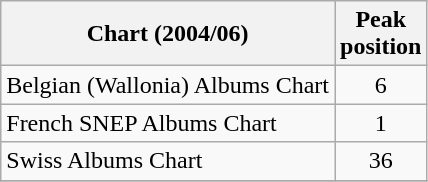<table class="wikitable sortable">
<tr>
<th>Chart (2004/06)</th>
<th>Peak<br>position</th>
</tr>
<tr>
<td>Belgian (Wallonia) Albums Chart</td>
<td align="center">6</td>
</tr>
<tr>
<td>French SNEP Albums Chart</td>
<td align="center">1</td>
</tr>
<tr>
<td>Swiss Albums Chart</td>
<td align="center">36</td>
</tr>
<tr>
</tr>
</table>
